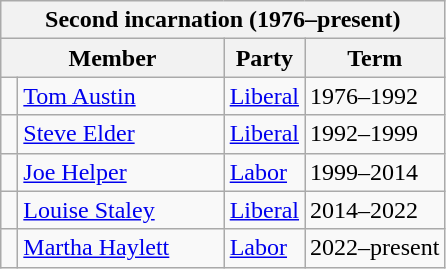<table class="wikitable">
<tr>
<th colspan="4">Second incarnation (1976–present)</th>
</tr>
<tr>
<th colspan="2">Member</th>
<th>Party</th>
<th>Term</th>
</tr>
<tr>
<td> </td>
<td><a href='#'>Tom Austin</a></td>
<td><a href='#'>Liberal</a></td>
<td>1976–1992</td>
</tr>
<tr>
<td> </td>
<td><a href='#'>Steve Elder</a>              </td>
<td><a href='#'>Liberal</a></td>
<td>1992–1999</td>
</tr>
<tr>
<td> </td>
<td><a href='#'>Joe Helper</a></td>
<td><a href='#'>Labor</a></td>
<td>1999–2014</td>
</tr>
<tr>
<td> </td>
<td><a href='#'>Louise Staley</a></td>
<td><a href='#'>Liberal</a></td>
<td>2014–2022</td>
</tr>
<tr>
<td> </td>
<td><a href='#'>Martha Haylett</a></td>
<td><a href='#'>Labor</a></td>
<td>2022–present</td>
</tr>
</table>
